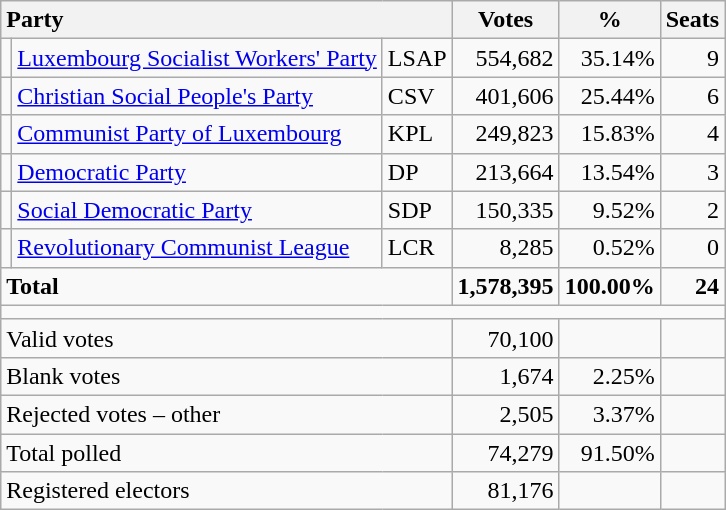<table class="wikitable" border="1" style="text-align:right;">
<tr>
<th style="text-align:left;" valign=bottom colspan=3>Party</th>
<th align=center valign=bottom width="50">Votes</th>
<th align=center valign=bottom width="50">%</th>
<th align=center>Seats</th>
</tr>
<tr>
<td></td>
<td align=left><a href='#'>Luxembourg Socialist Workers' Party</a></td>
<td align=left>LSAP</td>
<td>554,682</td>
<td>35.14%</td>
<td>9</td>
</tr>
<tr>
<td></td>
<td align=left><a href='#'>Christian Social People's Party</a></td>
<td align=left>CSV</td>
<td>401,606</td>
<td>25.44%</td>
<td>6</td>
</tr>
<tr>
<td></td>
<td align=left><a href='#'>Communist Party of Luxembourg</a></td>
<td align=left>KPL</td>
<td>249,823</td>
<td>15.83%</td>
<td>4</td>
</tr>
<tr>
<td></td>
<td align=left><a href='#'>Democratic Party</a></td>
<td align=left>DP</td>
<td>213,664</td>
<td>13.54%</td>
<td>3</td>
</tr>
<tr>
<td></td>
<td align=left><a href='#'>Social Democratic Party</a></td>
<td align=left>SDP</td>
<td>150,335</td>
<td>9.52%</td>
<td>2</td>
</tr>
<tr>
<td></td>
<td align=left><a href='#'>Revolutionary Communist League</a></td>
<td align=left>LCR</td>
<td>8,285</td>
<td>0.52%</td>
<td>0</td>
</tr>
<tr style="font-weight:bold">
<td align=left colspan=3>Total</td>
<td>1,578,395</td>
<td>100.00%</td>
<td>24</td>
</tr>
<tr>
<td colspan=6 height="2"></td>
</tr>
<tr>
<td align=left colspan=3>Valid votes</td>
<td>70,100</td>
<td></td>
<td></td>
</tr>
<tr>
<td align=left colspan=3>Blank votes</td>
<td>1,674</td>
<td>2.25%</td>
<td></td>
</tr>
<tr>
<td align=left colspan=3>Rejected votes – other</td>
<td>2,505</td>
<td>3.37%</td>
<td></td>
</tr>
<tr>
<td align=left colspan=3>Total polled</td>
<td>74,279</td>
<td>91.50%</td>
<td></td>
</tr>
<tr>
<td align=left colspan=3>Registered electors</td>
<td>81,176</td>
<td></td>
<td></td>
</tr>
</table>
